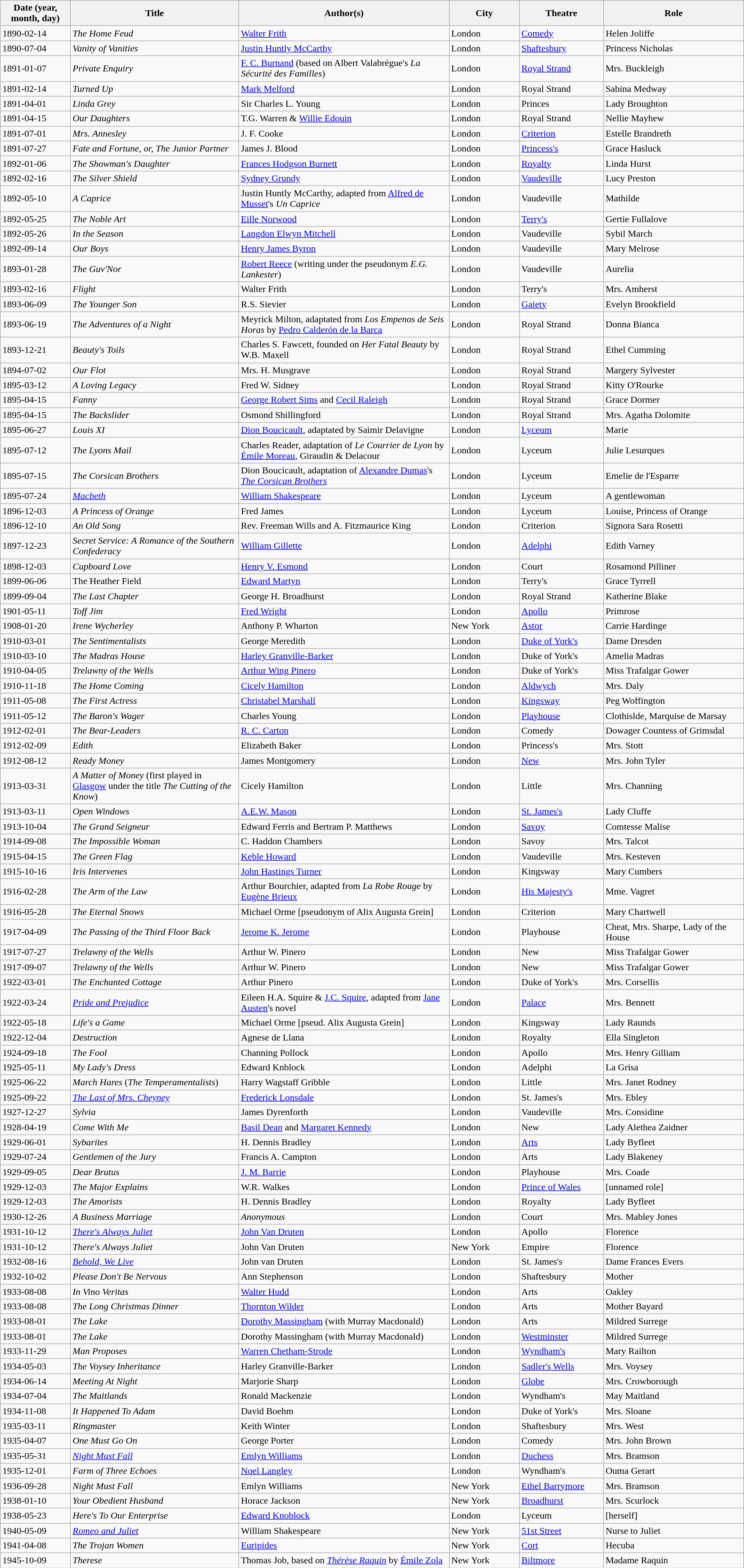<table class="wikitable" style="width:100%;">
<tr>
<th style="width:5%; text-align:center;">Date (year, month, day)</th>
<th style="width:12%; text-align:center;">Title</th>
<th style="width:15%; text-align:center;">Author(s)</th>
<th style="width:5%; text-align:center;">City</th>
<th style="width:5%; text-align:center;">Theatre</th>
<th style="width:10%; text-align:center;">Role</th>
</tr>
<tr>
<td>1890-02-14</td>
<td><em>The Home Feud</em></td>
<td><a href='#'>Walter Frith</a></td>
<td>London</td>
<td><a href='#'>Comedy</a></td>
<td>Helen Joliffe</td>
</tr>
<tr>
<td>1890-07-04</td>
<td><em>Vanity of Vanities</em></td>
<td><a href='#'>Justin Huntly McCarthy</a></td>
<td>London</td>
<td><a href='#'>Shaftesbury</a></td>
<td>Princess Nicholas</td>
</tr>
<tr>
<td>1891-01-07</td>
<td><em>Private Enquiry</em></td>
<td><a href='#'>F. C. Burnand</a> (based on Albert Valabrègue's <em>La Sécurité des Familles</em>)</td>
<td>London</td>
<td><a href='#'>Royal Strand</a></td>
<td>Mrs. Buckleigh</td>
</tr>
<tr>
<td>1891-02-14</td>
<td><em>Turned Up</em></td>
<td><a href='#'>Mark Melford</a></td>
<td>London</td>
<td>Royal Strand</td>
<td>Sabina Medway</td>
</tr>
<tr>
<td>1891-04-01</td>
<td><em>Linda Grey</em></td>
<td>Sir Charles L. Young</td>
<td>London</td>
<td>Princes</td>
<td>Lady Broughton</td>
</tr>
<tr>
<td>1891-04-15</td>
<td><em>Our Daughters</em></td>
<td>T.G. Warren & <a href='#'>Willie Edouin</a></td>
<td>London</td>
<td>Royal Strand</td>
<td>Nellie Mayhew</td>
</tr>
<tr>
<td>1891-07-01</td>
<td><em>Mrs. Annesley</em></td>
<td>J. F. Cooke</td>
<td>London</td>
<td><a href='#'>Criterion</a></td>
<td>Estelle Brandreth</td>
</tr>
<tr>
<td>1891-07-27</td>
<td><em>Fate and Fortune, or, The Junior Partner</em></td>
<td>James J. Blood</td>
<td>London</td>
<td><a href='#'>Princess's</a></td>
<td>Grace Hasluck</td>
</tr>
<tr>
<td>1892-01-06</td>
<td><em>The Showman's Daughter</em></td>
<td><a href='#'>Frances Hodgson Burnett</a></td>
<td>London</td>
<td><a href='#'>Royalty</a></td>
<td>Linda Hurst</td>
</tr>
<tr>
<td>1892-02-16</td>
<td><em>The Silver Shield</em></td>
<td><a href='#'>Sydney Grundy</a></td>
<td>London</td>
<td><a href='#'>Vaudeville</a></td>
<td>Lucy Preston</td>
</tr>
<tr>
<td>1892-05-10</td>
<td><em>A Caprice</em></td>
<td>Justin Huntly McCarthy, adapted from <a href='#'>Alfred de Musset</a>'s <em>Un Caprice</em></td>
<td>London</td>
<td>Vaudeville</td>
<td>Mathilde</td>
</tr>
<tr>
<td>1892-05-25</td>
<td><em>The Noble Art</em></td>
<td><a href='#'>Eille Norwood</a></td>
<td>London</td>
<td><a href='#'>Terry's</a></td>
<td>Gertie Fullalove</td>
</tr>
<tr>
<td>1892-05-26</td>
<td><em>In the Season</em></td>
<td><a href='#'>Langdon Elwyn Mitchell</a></td>
<td>London</td>
<td>Vaudeville</td>
<td>Sybil March</td>
</tr>
<tr>
<td>1892-09-14</td>
<td><em>Our Boys</em></td>
<td><a href='#'>Henry James Byron</a></td>
<td>London</td>
<td>Vaudeville</td>
<td>Mary Melrose</td>
</tr>
<tr>
<td>1893-01-28</td>
<td><em>The Guv'Nor</em></td>
<td><a href='#'>Robert Reece</a> (writing under the pseudonym <em>E.G. Lankester</em>)</td>
<td>London</td>
<td>Vaudeville</td>
<td>Aurelia</td>
</tr>
<tr>
<td>1893-02-16</td>
<td><em>Flight</em></td>
<td>Walter Frith</td>
<td>London</td>
<td>Terry's</td>
<td>Mrs. Amherst</td>
</tr>
<tr>
<td>1893-06-09</td>
<td><em>The Younger Son</em></td>
<td>R.S. Sievier</td>
<td>London</td>
<td><a href='#'>Gaiety</a></td>
<td>Evelyn Brookfield</td>
</tr>
<tr>
<td>1893-06-19</td>
<td><em>The Adventures of a Night</em></td>
<td>Meyrick Milton, adaptated from <em>Los Empenos de Seis Horas</em> by <a href='#'>Pedro Calderón de la Barca</a></td>
<td>London</td>
<td>Royal Strand</td>
<td>Donna Bianca</td>
</tr>
<tr>
<td>1893-12-21</td>
<td><em>Beauty's Toils</em></td>
<td>Charles S. Fawcett, founded on <em>Her Fatal Beauty</em> by W.B. Maxell</td>
<td>London</td>
<td>Royal Strand</td>
<td>Ethel Cumming</td>
</tr>
<tr>
<td>1894-07-02</td>
<td><em>Our Flot</em></td>
<td>Mrs. H. Musgrave</td>
<td>London</td>
<td>Royal Strand</td>
<td>Margery Sylvester</td>
</tr>
<tr>
<td>1895-03-12</td>
<td><em>A Loving Legacy</em></td>
<td>Fred W. Sidney</td>
<td>London</td>
<td>Royal Strand</td>
<td>Kitty O'Rourke</td>
</tr>
<tr>
<td>1895-04-15</td>
<td><em>Fanny</em></td>
<td><a href='#'>George Robert Sims</a> and <a href='#'>Cecil Raleigh</a></td>
<td>London</td>
<td>Royal Strand</td>
<td>Grace Dormer</td>
</tr>
<tr>
<td>1895-04-15</td>
<td><em>The Backslider</em></td>
<td>Osmond Shillingford</td>
<td>London</td>
<td>Royal Strand</td>
<td>Mrs. Agatha Dolomite</td>
</tr>
<tr>
<td>1895-06-27</td>
<td><em>Louis XI</em></td>
<td><a href='#'>Dion Boucicault</a>, adaptated by Saimir Delavigne</td>
<td>London</td>
<td><a href='#'>Lyceum</a></td>
<td>Marie</td>
</tr>
<tr>
<td>1895-07-12</td>
<td><em>The Lyons Mail</em></td>
<td>Charles Reader, adaptation of <em>Le Courrier de Lyon</em> by <a href='#'>Émile Moreau</a>, Giraudin & Delacour</td>
<td>London</td>
<td>Lyceum</td>
<td>Julie Lesurques</td>
</tr>
<tr>
<td>1895-07-15</td>
<td><em>The Corsican Brothers</em></td>
<td>Dion Boucicault, adaptation of <a href='#'>Alexandre Dumas</a>'s <em><a href='#'>The Corsican Brothers</a></em></td>
<td>London</td>
<td>Lyceum</td>
<td>Emelie de l'Esparre</td>
</tr>
<tr>
<td>1895-07-24</td>
<td><em><a href='#'>Macbeth</a></em></td>
<td><a href='#'>William Shakespeare</a></td>
<td>London</td>
<td>Lyceum</td>
<td>A gentlewoman</td>
</tr>
<tr>
<td>1896-12-03</td>
<td><em>A Princess of Orange</em></td>
<td>Fred James</td>
<td>London</td>
<td>Lyceum</td>
<td>Louise, Princess of Orange</td>
</tr>
<tr>
<td>1896-12-10</td>
<td><em>An Old Song</em></td>
<td>Rev. Freeman Wills and A. Fitzmaurice King</td>
<td>London</td>
<td>Criterion</td>
<td>Signora Sara Rosetti</td>
</tr>
<tr>
<td>1897-12-23</td>
<td><em>Secret Service: A Romance of the Southern Confederacy</em></td>
<td><a href='#'>William Gillette</a></td>
<td>London</td>
<td><a href='#'>Adelphi</a></td>
<td>Edith Varney</td>
</tr>
<tr>
<td>1898-12-03</td>
<td><em>Cupboard Love</em></td>
<td><a href='#'>Henry V. Esmond</a></td>
<td>London</td>
<td>Court</td>
<td>Rosamond Pilliner</td>
</tr>
<tr>
<td>1899-06-06</td>
<td>The Heather Field</td>
<td><a href='#'>Edward Martyn</a></td>
<td>London</td>
<td>Terry's</td>
<td>Grace Tyrrell</td>
</tr>
<tr>
<td>1899-09-04</td>
<td><em>The Last Chapter</em></td>
<td>George H. Broadhurst</td>
<td>London</td>
<td>Royal Strand</td>
<td>Katherine Blake</td>
</tr>
<tr>
<td>1901-05-11</td>
<td><em>Toff Jim</em></td>
<td><a href='#'>Fred Wright</a></td>
<td>London</td>
<td><a href='#'>Apollo</a></td>
<td>Primrose</td>
</tr>
<tr>
<td>1908-01-20</td>
<td><em>Irene Wycherley</em></td>
<td>Anthony P. Wharton</td>
<td>New York</td>
<td><a href='#'>Astor</a></td>
<td>Carrie Hardinge</td>
</tr>
<tr>
<td>1910-03-01</td>
<td><em>The Sentimentalists</em></td>
<td>George Meredith</td>
<td>London</td>
<td><a href='#'>Duke of York's</a></td>
<td>Dame Dresden</td>
</tr>
<tr>
<td>1910-03-10</td>
<td><em>The Madras House</em></td>
<td><a href='#'>Harley Granville-Barker</a></td>
<td>London</td>
<td>Duke of York's</td>
<td>Amelia Madras</td>
</tr>
<tr>
<td>1910-04-05</td>
<td><em>Trelawny of the Wells</em></td>
<td><a href='#'>Arthur Wing Pinero</a></td>
<td>London</td>
<td>Duke of York's</td>
<td>Miss Trafalgar Gower</td>
</tr>
<tr>
<td>1910-11-18</td>
<td><em>The Home Coming</em></td>
<td><a href='#'>Cicely Hamilton</a></td>
<td>London</td>
<td><a href='#'>Aldwych</a></td>
<td>Mrs. Daly</td>
</tr>
<tr>
<td>1911-05-08</td>
<td><em>The First Actress</em></td>
<td><a href='#'>Christabel Marshall</a></td>
<td>London</td>
<td><a href='#'>Kingsway</a></td>
<td>Peg Woffington</td>
</tr>
<tr>
<td>1911-05-12</td>
<td><em>The Baron's Wager</em></td>
<td>Charles Young</td>
<td>London</td>
<td><a href='#'>Playhouse</a></td>
<td>Clothislde, Marquise de Marsay</td>
</tr>
<tr>
<td>1912-02-01</td>
<td><em>The Bear-Leaders</em></td>
<td><a href='#'>R. C. Carton</a></td>
<td>London</td>
<td>Comedy</td>
<td>Dowager Countess of Grimsdal</td>
</tr>
<tr>
<td>1912-02-09</td>
<td><em>Edith</em></td>
<td>Elizabeth Baker</td>
<td>London</td>
<td>Princess's</td>
<td>Mrs. Stott</td>
</tr>
<tr>
<td>1912-08-12</td>
<td><em>Ready Money</em></td>
<td>James Montgomery</td>
<td>London</td>
<td><a href='#'>New</a></td>
<td>Mrs. John Tyler</td>
</tr>
<tr>
<td>1913-03-31</td>
<td><em>A Matter of Money</em> (first played in <a href='#'>Glasgow</a> under the title <em>The Cutting of the Know</em>)</td>
<td>Cicely Hamilton</td>
<td>London</td>
<td>Little</td>
<td>Mrs. Channing</td>
</tr>
<tr>
<td>1913-03-11</td>
<td><em>Open Windows</em></td>
<td><a href='#'>A.E.W. Mason</a></td>
<td>London</td>
<td><a href='#'>St. James's</a></td>
<td>Lady Cluffe</td>
</tr>
<tr>
<td>1913-10-04</td>
<td><em>The Grand Seigneur</em></td>
<td>Edward Ferris and Bertram P. Matthews</td>
<td>London</td>
<td><a href='#'>Savoy</a></td>
<td>Comtesse Malise</td>
</tr>
<tr>
<td>1914-09-08</td>
<td><em>The Impossible Woman</em></td>
<td>C. Haddon Chambers</td>
<td>London</td>
<td>Savoy</td>
<td>Mrs. Talcot</td>
</tr>
<tr>
<td>1915-04-15</td>
<td><em>The Green Flag</em></td>
<td><a href='#'>Keble Howard</a></td>
<td>London</td>
<td>Vaudeville</td>
<td>Mrs. Kesteven</td>
</tr>
<tr>
<td>1915-10-16</td>
<td><em>Iris Intervenes</em></td>
<td><a href='#'>John Hastings Turner</a></td>
<td>London</td>
<td>Kingsway</td>
<td>Mary Cumbers</td>
</tr>
<tr>
<td>1916-02-28</td>
<td><em>The Arm of the Law</em></td>
<td>Arthur Bourchier, adapted from <em>La Robe Rouge</em> by <a href='#'>Eugène Brieux</a></td>
<td>London</td>
<td><a href='#'>His Majesty's</a></td>
<td>Mme. Vagret</td>
</tr>
<tr>
<td>1916-05-28</td>
<td><em>The Eternal Snows</em></td>
<td>Michael Orme [pseudonym of Alix Augusta Grein]</td>
<td>London</td>
<td>Criterion</td>
<td>Mary Chartwell</td>
</tr>
<tr>
<td>1917-04-09</td>
<td><em>The Passing of the Third Floor Back</em></td>
<td><a href='#'>Jerome K. Jerome</a></td>
<td>London</td>
<td>Playhouse</td>
<td>Cheat, Mrs. Sharpe, Lady of the House</td>
</tr>
<tr>
<td>1917-07-27</td>
<td><em>Trelawny of the Wells</em></td>
<td>Arthur W. Pinero</td>
<td>London</td>
<td>New</td>
<td>Miss Trafalgar Gower</td>
</tr>
<tr>
<td>1917-09-07</td>
<td><em>Trelawny of the Wells</em></td>
<td>Arthur W. Pinero</td>
<td>London</td>
<td>New</td>
<td>Miss Trafalgar Gower</td>
</tr>
<tr>
<td>1922-03-01</td>
<td><em>The Enchanted Cottage</em></td>
<td>Arthur Pinero</td>
<td>London</td>
<td>Duke of York's</td>
<td>Mrs. Corsellis</td>
</tr>
<tr>
<td>1922-03-24</td>
<td><em><a href='#'>Pride and Prejudice</a></em></td>
<td>Eileen H.A. Squire & <a href='#'>J.C. Squire</a>, adapted from <a href='#'>Jane Austen</a>'s novel</td>
<td>London</td>
<td><a href='#'>Palace</a></td>
<td>Mrs. Bennett</td>
</tr>
<tr>
<td>1922-05-18</td>
<td><em>Life's a Game</em></td>
<td>Michael Orme [pseud. Alix Augusta Grein]</td>
<td>London</td>
<td>Kingsway</td>
<td>Lady Raunds</td>
</tr>
<tr>
<td>1922-12-04</td>
<td><em>Destruction</em></td>
<td>Agnese de Llana</td>
<td>London</td>
<td>Royalty</td>
<td>Ella Singleton</td>
</tr>
<tr>
<td>1924-09-18</td>
<td><em>The Fool</em></td>
<td>Channing Pollock</td>
<td>London</td>
<td>Apollo</td>
<td>Mrs. Henry Gilliam</td>
</tr>
<tr>
<td>1925-05-11</td>
<td><em>My Lady's Dress</em></td>
<td>Edward Knblock</td>
<td>London</td>
<td>Adelphi</td>
<td>La Grisa</td>
</tr>
<tr>
<td>1925-06-22</td>
<td><em>March Hares</em> (<em>The Temperamentalists</em>)</td>
<td>Harry Wagstaff Gribble</td>
<td>London</td>
<td>Little</td>
<td>Mrs. Janet Rodney</td>
</tr>
<tr>
<td>1925-09-22</td>
<td><em><a href='#'>The Last of Mrs. Cheyney</a></em></td>
<td><a href='#'>Frederick Lonsdale</a></td>
<td>London</td>
<td>St. James's</td>
<td>Mrs. Ebley</td>
</tr>
<tr>
<td>1927-12-27</td>
<td><em>Sylvia</em></td>
<td>James Dyrenforth</td>
<td>London</td>
<td>Vaudeville</td>
<td>Mrs. Considine</td>
</tr>
<tr>
<td>1928-04-19</td>
<td><em>Come With Me</em></td>
<td><a href='#'>Basil Dean</a> and <a href='#'>Margaret Kennedy</a></td>
<td>London</td>
<td>New</td>
<td>Lady Alethea Zaidner</td>
</tr>
<tr>
<td>1929-06-01</td>
<td><em>Sybarites</em></td>
<td>H. Dennis Bradley</td>
<td>London</td>
<td><a href='#'>Arts</a></td>
<td>Lady Byfleet</td>
</tr>
<tr>
<td>1929-07-24</td>
<td><em>Gentlemen of the Jury</em></td>
<td>Francis A. Campton</td>
<td>London</td>
<td>Arts</td>
<td>Lady Blakeney</td>
</tr>
<tr>
<td>1929-09-05</td>
<td><em>Dear Brutus</em></td>
<td><a href='#'>J. M. Barrie</a></td>
<td>London</td>
<td>Playhouse</td>
<td>Mrs. Coade</td>
</tr>
<tr>
<td>1929-12-03</td>
<td><em>The Major Explains</em></td>
<td>W.R. Walkes</td>
<td>London</td>
<td><a href='#'>Prince of Wales</a></td>
<td>[unnamed role]</td>
</tr>
<tr>
<td>1929-12-03</td>
<td><em>The Amorists</em></td>
<td>H. Dennis Bradley</td>
<td>London</td>
<td>Royalty</td>
<td>Lady Byfleet</td>
</tr>
<tr>
<td>1930-12-26</td>
<td><em>A Business Marriage</em></td>
<td><em>Anonymous</em></td>
<td>London</td>
<td>Court</td>
<td>Mrs. Mabley Jones</td>
</tr>
<tr>
<td>1931-10-12</td>
<td><em><a href='#'>There's Always Juliet</a></em></td>
<td><a href='#'>John Van Druten</a></td>
<td>London</td>
<td>Apollo</td>
<td>Florence</td>
</tr>
<tr>
<td>1931-10-12</td>
<td><em>There's Always Juliet</em></td>
<td>John Van Druten</td>
<td>New York</td>
<td>Empire</td>
<td>Florence</td>
</tr>
<tr>
<td>1932-08-16</td>
<td><em><a href='#'>Behold, We Live</a></em></td>
<td>John van Druten</td>
<td>London</td>
<td>St. James's</td>
<td>Dame Frances Evers</td>
</tr>
<tr>
<td>1932-10-02</td>
<td><em>Please Don't Be Nervous</em></td>
<td>Ann Stephenson</td>
<td>London</td>
<td>Shaftesbury</td>
<td>Mother</td>
</tr>
<tr>
<td>1933-08-08</td>
<td><em>In Vino Veritas</em></td>
<td><a href='#'>Walter Hudd</a></td>
<td>London</td>
<td>Arts</td>
<td>Oakley</td>
</tr>
<tr>
<td>1933-08-08</td>
<td><em>The Long Christmas Dinner</em></td>
<td><a href='#'>Thornton Wilder</a></td>
<td>London</td>
<td>Arts</td>
<td>Mother Bayard</td>
</tr>
<tr>
<td>1933-08-01</td>
<td><em>The Lake</em></td>
<td><a href='#'>Dorothy Massingham</a> (with Murray Macdonald)</td>
<td>London</td>
<td>Arts</td>
<td>Mildred Surrege</td>
</tr>
<tr>
<td>1933-08-01</td>
<td><em>The Lake</em></td>
<td>Dorothy Massingham (with Murray Macdonald)</td>
<td>London</td>
<td><a href='#'>Westminster</a></td>
<td>Mildred Surrege</td>
</tr>
<tr>
<td>1933-11-29</td>
<td><em>Man Proposes</em></td>
<td><a href='#'>Warren Chetham-Strode</a></td>
<td>London</td>
<td><a href='#'>Wyndham's</a></td>
<td>Mary Railton</td>
</tr>
<tr>
<td>1934-05-03</td>
<td><em>The Voysey Inheritance</em></td>
<td>Harley Granville-Barker</td>
<td>London</td>
<td><a href='#'>Sadler's Wells</a></td>
<td>Mrs. Voysey</td>
</tr>
<tr>
<td>1934-06-14</td>
<td><em>Meeting At Night</em></td>
<td>Marjorie Sharp</td>
<td>London</td>
<td><a href='#'>Globe</a></td>
<td>Mrs. Crowborough</td>
</tr>
<tr>
<td>1934-07-04</td>
<td><em>The Maitlands</em></td>
<td>Ronald Mackenzie</td>
<td>London</td>
<td>Wyndham's</td>
<td>May Maitland</td>
</tr>
<tr>
<td>1934-11-08</td>
<td><em>It Happened To Adam</em></td>
<td>David Boehm</td>
<td>London</td>
<td>Duke of York's</td>
<td>Mrs. Sloane</td>
</tr>
<tr>
<td>1935-03-11</td>
<td><em>Ringmaster</em></td>
<td>Keith Winter</td>
<td>London</td>
<td>Shaftesbury</td>
<td>Mrs. West</td>
</tr>
<tr>
<td>1935-04-07</td>
<td><em>One Must Go On</em></td>
<td>George Porter</td>
<td>London</td>
<td>Comedy</td>
<td>Mrs. John Brown</td>
</tr>
<tr>
<td>1935-05-31</td>
<td><em><a href='#'>Night Must Fall</a></em></td>
<td><a href='#'>Emlyn Williams</a></td>
<td>London</td>
<td><a href='#'>Duchess</a></td>
<td>Mrs. Bramson</td>
</tr>
<tr>
<td>1935-12-01</td>
<td><em>Farm of Three Echoes</em></td>
<td><a href='#'>Noel Langley</a></td>
<td>London</td>
<td>Wyndham's</td>
<td>Ouma Gerart</td>
</tr>
<tr>
<td>1936-09-28</td>
<td><em>Night Must Fall</em></td>
<td>Emlyn Williams</td>
<td>New York</td>
<td><a href='#'>Ethel Barrymore</a></td>
<td>Mrs. Bramson</td>
</tr>
<tr>
<td>1938-01-10</td>
<td><em>Your Obedient Husband</em></td>
<td>Horace Jackson</td>
<td>New York</td>
<td><a href='#'>Broadhurst</a></td>
<td>Mrs. Scurlock</td>
</tr>
<tr>
<td>1938-05-23</td>
<td><em>Here's To Our Enterprise</em></td>
<td><a href='#'>Edward Knoblock</a></td>
<td>London</td>
<td>Lyceum</td>
<td>[herself]</td>
</tr>
<tr>
<td>1940-05-09</td>
<td><em><a href='#'>Romeo and Juliet</a></em></td>
<td>William Shakespeare</td>
<td>New York</td>
<td><a href='#'>51st Street</a></td>
<td>Nurse to Juliet</td>
</tr>
<tr>
<td>1941-04-08</td>
<td><em>The Trojan Women</em></td>
<td><a href='#'>Euripides</a></td>
<td>New York</td>
<td><a href='#'>Cort</a></td>
<td>Hecuba</td>
</tr>
<tr>
<td>1945-10-09</td>
<td><em>Therese</em></td>
<td>Thomas Job, based on <em><a href='#'>Thérèse Raquin</a></em> by <a href='#'>Émile Zola</a></td>
<td>New York</td>
<td><a href='#'>Biltmore</a></td>
<td>Madame Raquin</td>
</tr>
</table>
